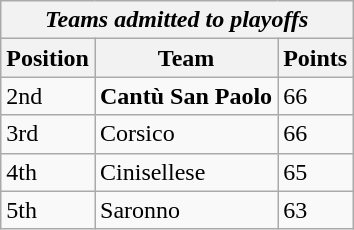<table class="wikitable">
<tr>
<th colspan="3"><em>Teams admitted to playoffs</em></th>
</tr>
<tr>
<th>Position</th>
<th>Team</th>
<th>Points</th>
</tr>
<tr>
<td>2nd</td>
<td><strong>Cantù San Paolo</strong></td>
<td>66</td>
</tr>
<tr>
<td>3rd</td>
<td>Corsico</td>
<td>66</td>
</tr>
<tr>
<td>4th</td>
<td>Cinisellese</td>
<td>65</td>
</tr>
<tr>
<td>5th</td>
<td>Saronno</td>
<td>63</td>
</tr>
</table>
